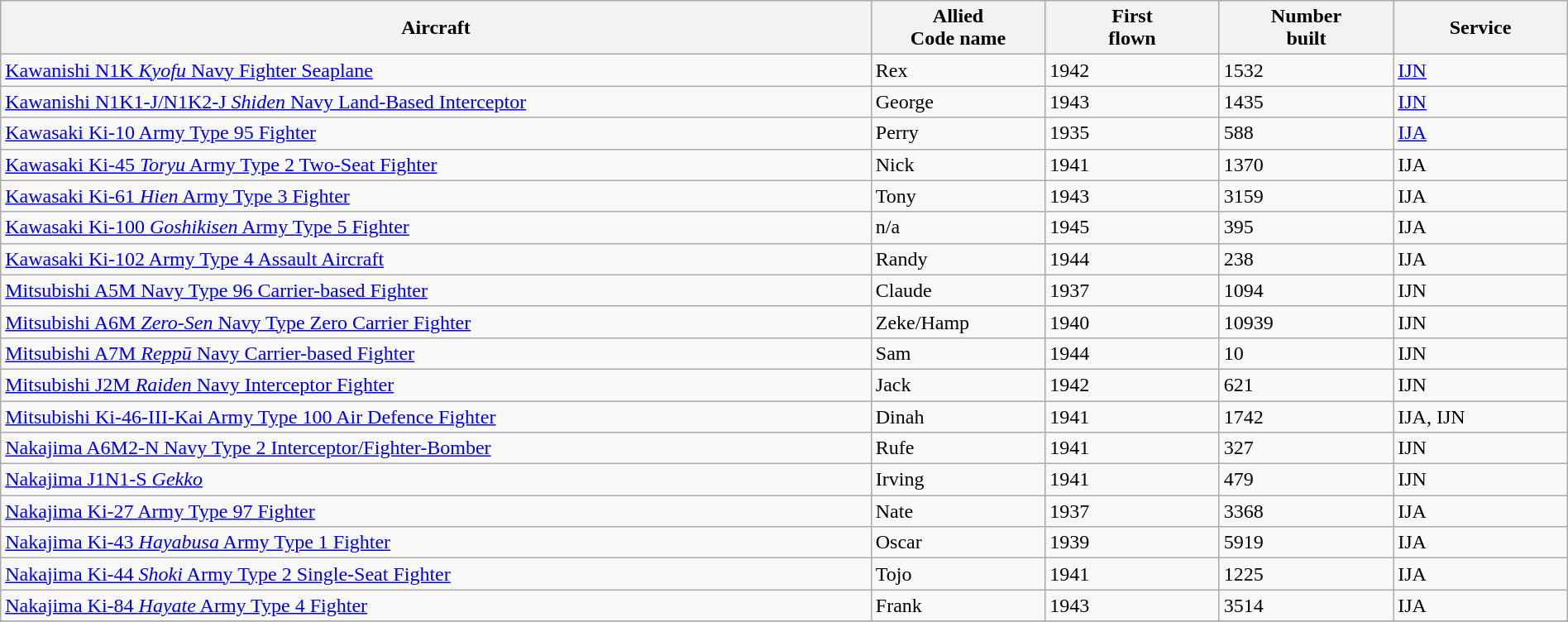<table class="wikitable sortable" style="width:100%;">
<tr>
<th width=50%>Aircraft</th>
<th width=10%>Allied<br>Code name</th>
<th width=10%>First<br>flown</th>
<th width=10%>Number<br>built</th>
<th width=10%>Service</th>
</tr>
<tr>
<td><a href='#'>Kawanishi N1K <em>Kyofu</em> Navy Fighter Seaplane</a></td>
<td>Rex</td>
<td>1942</td>
<td>1532</td>
<td><a href='#'>IJN</a></td>
</tr>
<tr>
<td><a href='#'>Kawanishi N1K1-J/N1K2-J <em>Shiden</em> Navy Land-Based Interceptor</a></td>
<td>George</td>
<td>1943</td>
<td>1435</td>
<td><a href='#'>IJN</a></td>
</tr>
<tr>
<td><a href='#'>Kawasaki Ki-10 Army Type 95 Fighter</a></td>
<td>Perry</td>
<td>1935</td>
<td>588</td>
<td><a href='#'>IJA</a></td>
</tr>
<tr>
<td><a href='#'>Kawasaki Ki-45 <em>Toryu</em> Army Type 2 Two-Seat Fighter</a></td>
<td>Nick</td>
<td>1941</td>
<td>1370</td>
<td>IJA</td>
</tr>
<tr>
<td><a href='#'>Kawasaki Ki-61 <em>Hien</em> Army Type 3 Fighter</a></td>
<td>Tony</td>
<td>1943</td>
<td>3159</td>
<td>IJA</td>
</tr>
<tr>
<td><a href='#'>Kawasaki Ki-100 <em>Goshikisen</em> Army Type 5 Fighter</a></td>
<td>n/a</td>
<td>1945</td>
<td>395</td>
<td>IJA</td>
</tr>
<tr>
<td><a href='#'>Kawasaki Ki-102 Army Type 4 Assault Aircraft</a></td>
<td>Randy</td>
<td>1944</td>
<td>238</td>
<td>IJA</td>
</tr>
<tr>
<td><a href='#'>Mitsubishi A5M Navy Type 96 Carrier-based Fighter</a></td>
<td>Claude</td>
<td>1937</td>
<td>1094</td>
<td>IJN</td>
</tr>
<tr>
<td><a href='#'>Mitsubishi A6M <em>Zero-Sen</em> Navy Type Zero Carrier Fighter</a></td>
<td>Zeke/Hamp</td>
<td>1940</td>
<td>10939</td>
<td>IJN</td>
</tr>
<tr>
<td><a href='#'>Mitsubishi A7M <em>Reppū</em> Navy Carrier-based Fighter</a></td>
<td>Sam</td>
<td>1944</td>
<td>10</td>
<td>IJN</td>
</tr>
<tr>
<td><a href='#'>Mitsubishi J2M <em>Raiden</em> Navy Interceptor Fighter</a></td>
<td>Jack</td>
<td>1942</td>
<td>621</td>
<td>IJN</td>
</tr>
<tr>
<td><a href='#'>Mitsubishi Ki-46-III-Kai Army Type 100 Air Defence Fighter</a></td>
<td>Dinah</td>
<td>1941</td>
<td>1742</td>
<td>IJA, IJN</td>
</tr>
<tr>
<td><a href='#'>Nakajima A6M2-N Navy Type 2 Interceptor/Fighter-Bomber</a></td>
<td>Rufe</td>
<td>1941</td>
<td>327</td>
<td>IJN</td>
</tr>
<tr>
<td><a href='#'>Nakajima J1N1-S <em>Gekko</em></a></td>
<td>Irving</td>
<td>1941</td>
<td>479</td>
<td>IJN</td>
</tr>
<tr>
<td><a href='#'>Nakajima Ki-27 Army Type 97 Fighter</a></td>
<td>Nate</td>
<td>1937</td>
<td>3368</td>
<td>IJA</td>
</tr>
<tr>
<td><a href='#'>Nakajima Ki-43 <em>Hayabusa</em> Army Type 1 Fighter</a></td>
<td>Oscar</td>
<td>1939</td>
<td>5919</td>
<td>IJA</td>
</tr>
<tr>
<td><a href='#'>Nakajima Ki-44 <em>Shoki</em> Army Type 2 Single-Seat Fighter</a></td>
<td>Tojo</td>
<td>1941</td>
<td>1225</td>
<td>IJA</td>
</tr>
<tr>
<td><a href='#'>Nakajima Ki-84 <em>Hayate</em> Army Type 4 Fighter</a></td>
<td>Frank</td>
<td>1943</td>
<td>3514</td>
<td>IJA</td>
</tr>
<tr>
</tr>
</table>
